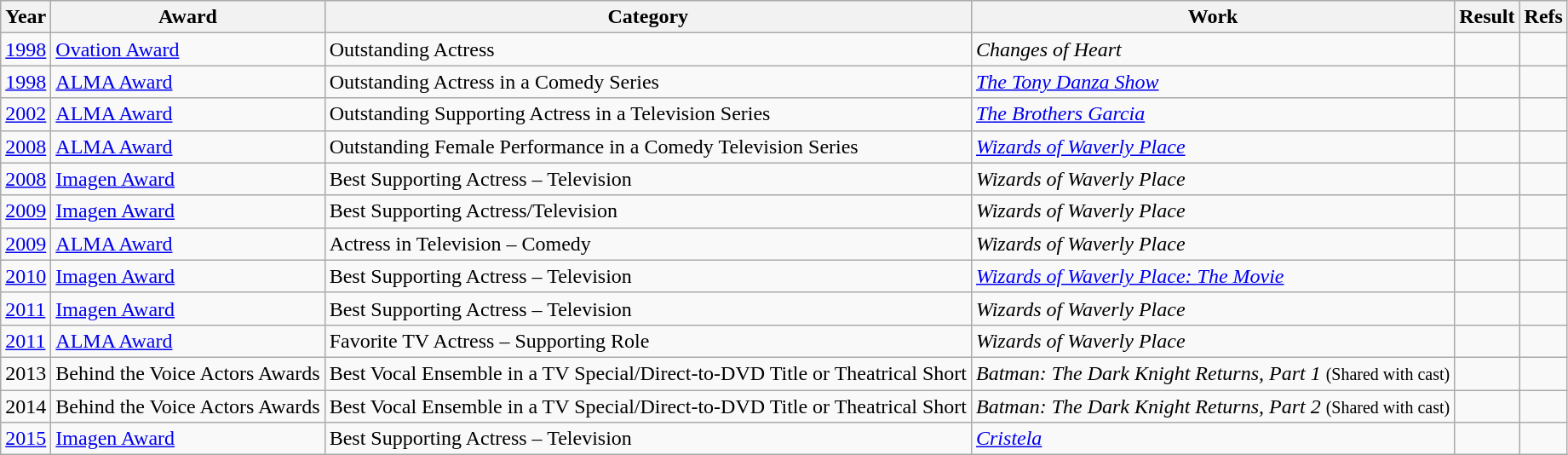<table class=wikitable>
<tr>
<th>Year</th>
<th>Award</th>
<th>Category</th>
<th>Work</th>
<th>Result</th>
<th>Refs</th>
</tr>
<tr>
<td><a href='#'>1998</a></td>
<td><a href='#'>Ovation Award</a></td>
<td>Outstanding Actress</td>
<td><em>Changes of Heart</em></td>
<td></td>
<td style=text-align:center;></td>
</tr>
<tr>
<td><a href='#'>1998</a></td>
<td><a href='#'>ALMA Award</a></td>
<td>Outstanding Actress in a Comedy Series</td>
<td><em><a href='#'>The Tony Danza Show</a></em></td>
<td></td>
<td></td>
</tr>
<tr>
<td><a href='#'>2002</a></td>
<td><a href='#'>ALMA Award</a></td>
<td>Outstanding Supporting Actress in a Television Series</td>
<td><em><a href='#'>The Brothers Garcia</a></em></td>
<td></td>
<td></td>
</tr>
<tr>
<td><a href='#'>2008</a></td>
<td><a href='#'>ALMA Award</a></td>
<td>Outstanding Female Performance in a Comedy Television Series</td>
<td><em><a href='#'>Wizards of Waverly Place</a></em></td>
<td></td>
<td></td>
</tr>
<tr>
<td><a href='#'>2008</a></td>
<td><a href='#'>Imagen Award</a></td>
<td>Best Supporting Actress – Television</td>
<td><em>Wizards of Waverly Place</em></td>
<td></td>
<td></td>
</tr>
<tr>
<td><a href='#'>2009</a></td>
<td><a href='#'>Imagen Award</a></td>
<td>Best Supporting Actress/Television</td>
<td><em>Wizards of Waverly Place</em></td>
<td></td>
<td></td>
</tr>
<tr>
<td><a href='#'>2009</a></td>
<td><a href='#'>ALMA Award</a></td>
<td>Actress in Television – Comedy</td>
<td><em>Wizards of Waverly Place</em></td>
<td></td>
<td></td>
</tr>
<tr>
<td><a href='#'>2010</a></td>
<td><a href='#'>Imagen Award</a></td>
<td>Best Supporting Actress – Television</td>
<td><em><a href='#'>Wizards of Waverly Place: The Movie</a></em></td>
<td></td>
<td></td>
</tr>
<tr>
<td><a href='#'>2011</a></td>
<td><a href='#'>Imagen Award</a></td>
<td>Best Supporting Actress – Television</td>
<td><em>Wizards of Waverly Place</em></td>
<td></td>
<td></td>
</tr>
<tr>
<td><a href='#'>2011</a></td>
<td><a href='#'>ALMA Award</a></td>
<td>Favorite TV Actress – Supporting Role</td>
<td><em>Wizards of Waverly Place</em></td>
<td></td>
<td></td>
</tr>
<tr>
<td>2013</td>
<td>Behind the Voice Actors Awards</td>
<td>Best Vocal Ensemble in a TV Special/Direct-to-DVD Title or Theatrical Short</td>
<td><em>Batman: The Dark Knight Returns, Part 1</em> <small> (Shared with cast) </small></td>
<td></td>
<td></td>
</tr>
<tr>
<td>2014</td>
<td>Behind the Voice Actors Awards</td>
<td>Best Vocal Ensemble in a TV Special/Direct-to-DVD Title or Theatrical Short</td>
<td><em>Batman: The Dark Knight Returns, Part 2</em> <small> (Shared with cast) </small></td>
<td></td>
<td></td>
</tr>
<tr>
<td><a href='#'>2015</a></td>
<td><a href='#'>Imagen Award</a></td>
<td>Best Supporting Actress – Television</td>
<td><em><a href='#'>Cristela</a></em></td>
<td></td>
<td></td>
</tr>
</table>
